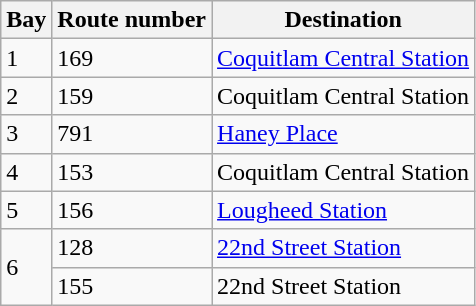<table class="wikitable">
<tr>
<th>Bay</th>
<th>Route number</th>
<th>Destination</th>
</tr>
<tr>
<td>1</td>
<td>169</td>
<td><a href='#'>Coquitlam Central Station</a></td>
</tr>
<tr>
<td>2</td>
<td>159</td>
<td>Coquitlam Central Station</td>
</tr>
<tr>
<td>3</td>
<td>791</td>
<td><a href='#'>Haney Place</a></td>
</tr>
<tr>
<td>4</td>
<td>153</td>
<td>Coquitlam Central Station</td>
</tr>
<tr>
<td>5</td>
<td>156</td>
<td><a href='#'>Lougheed Station</a></td>
</tr>
<tr>
<td rowspan="2">6</td>
<td>128</td>
<td><a href='#'>22nd Street Station</a></td>
</tr>
<tr>
<td>155</td>
<td>22nd Street Station</td>
</tr>
</table>
